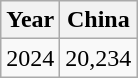<table class="wikitable">
<tr>
<th>Year</th>
<th>China</th>
</tr>
<tr>
<td>2024</td>
<td>20,234</td>
</tr>
</table>
